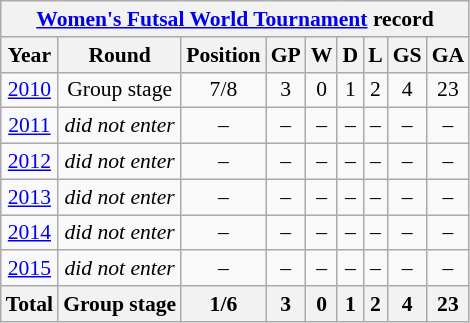<table class="wikitable" style="text-align: center;font-size:90%;">
<tr>
<th colspan=9><a href='#'>Women's Futsal World Tournament</a> record</th>
</tr>
<tr>
<th>Year</th>
<th>Round</th>
<th>Position</th>
<th>GP</th>
<th>W</th>
<th>D</th>
<th>L</th>
<th>GS</th>
<th>GA</th>
</tr>
<tr>
<td> <a href='#'>2010</a></td>
<td>Group stage</td>
<td>7/8</td>
<td>3</td>
<td>0</td>
<td>1</td>
<td>2</td>
<td>4</td>
<td>23</td>
</tr>
<tr>
<td> <a href='#'>2011</a></td>
<td><em>did not enter</em></td>
<td>–</td>
<td>–</td>
<td>–</td>
<td>–</td>
<td>–</td>
<td>–</td>
<td>–</td>
</tr>
<tr>
<td> <a href='#'>2012</a></td>
<td><em>did not enter</em></td>
<td>–</td>
<td>–</td>
<td>–</td>
<td>–</td>
<td>–</td>
<td>–</td>
<td>–</td>
</tr>
<tr>
<td> <a href='#'>2013</a></td>
<td><em>did not enter</em></td>
<td>–</td>
<td>–</td>
<td>–</td>
<td>–</td>
<td>–</td>
<td>–</td>
<td>–</td>
</tr>
<tr>
<td> <a href='#'>2014</a></td>
<td><em>did not enter</em></td>
<td>–</td>
<td>–</td>
<td>–</td>
<td>–</td>
<td>–</td>
<td>–</td>
<td>–</td>
</tr>
<tr>
<td> <a href='#'>2015</a></td>
<td><em>did not enter</em></td>
<td>–</td>
<td>–</td>
<td>–</td>
<td>–</td>
<td>–</td>
<td>–</td>
<td>–</td>
</tr>
<tr>
<th><strong>Total</strong></th>
<th><strong>Group stage</strong></th>
<th><strong>1/6</strong></th>
<th><strong>3</strong></th>
<th><strong>0</strong></th>
<th><strong>1</strong></th>
<th><strong>2</strong></th>
<th><strong>4</strong></th>
<th><strong>23</strong></th>
</tr>
</table>
